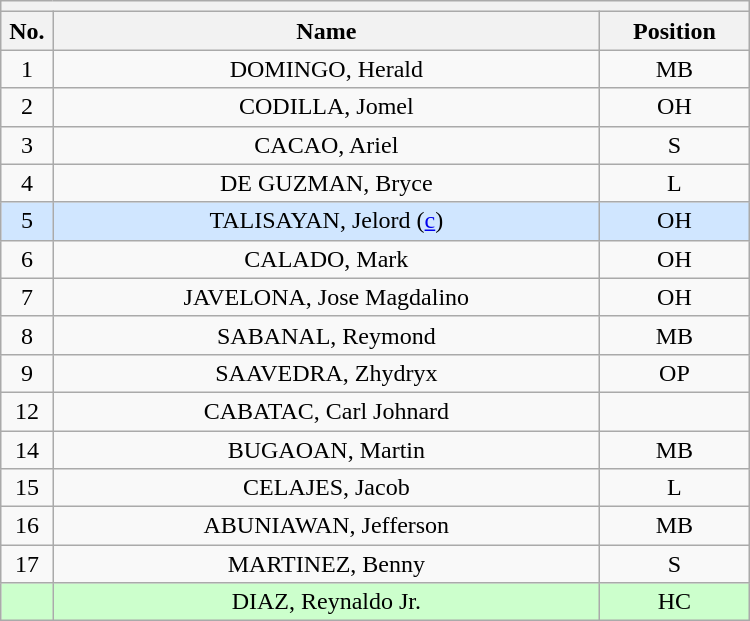<table class="wikitable mw-collapsible mw-collapsed" style="text-align:center; width:500px; border:none">
<tr>
<th style="text-align:center" colspan="3"></th>
</tr>
<tr>
<th style="width:7%">No.</th>
<th>Name</th>
<th style="width:20%">Position</th>
</tr>
<tr>
<td>1</td>
<td>DOMINGO, Herald</td>
<td>MB</td>
</tr>
<tr>
<td>2</td>
<td>CODILLA, Jomel</td>
<td>OH</td>
</tr>
<tr>
<td>3</td>
<td>CACAO, Ariel</td>
<td>S</td>
</tr>
<tr>
<td>4</td>
<td>DE GUZMAN, Bryce</td>
<td>L</td>
</tr>
<tr bgcolor=#D0E6FF>
<td>5</td>
<td>TALISAYAN, Jelord (<a href='#'>c</a>)</td>
<td>OH</td>
</tr>
<tr>
<td>6</td>
<td>CALADO, Mark</td>
<td>OH</td>
</tr>
<tr>
<td>7</td>
<td>JAVELONA, Jose Magdalino</td>
<td>OH</td>
</tr>
<tr>
<td>8</td>
<td>SABANAL, Reymond</td>
<td>MB</td>
</tr>
<tr>
<td>9</td>
<td>SAAVEDRA, Zhydryx</td>
<td>OP</td>
</tr>
<tr>
<td>12</td>
<td>CABATAC, Carl Johnard</td>
<td></td>
</tr>
<tr>
<td>14</td>
<td>BUGAOAN, Martin</td>
<td>MB</td>
</tr>
<tr>
<td>15</td>
<td>CELAJES, Jacob</td>
<td>L</td>
</tr>
<tr>
<td>16</td>
<td>ABUNIAWAN, Jefferson</td>
<td>MB</td>
</tr>
<tr>
<td>17</td>
<td>MARTINEZ, Benny</td>
<td>S</td>
</tr>
<tr bgcolor=#CCFFCC>
<td></td>
<td>DIAZ, Reynaldo Jr.</td>
<td>HC</td>
</tr>
</table>
